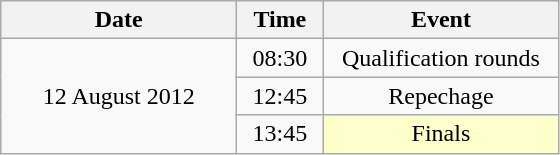<table class = "wikitable" style="text-align:center;">
<tr>
<th width=150>Date</th>
<th width=50>Time</th>
<th width=150>Event</th>
</tr>
<tr>
<td rowspan=3>12 August 2012</td>
<td>08:30</td>
<td>Qualification rounds</td>
</tr>
<tr>
<td>12:45</td>
<td>Repechage</td>
</tr>
<tr>
<td>13:45</td>
<td bgcolor=ffffcc>Finals</td>
</tr>
</table>
